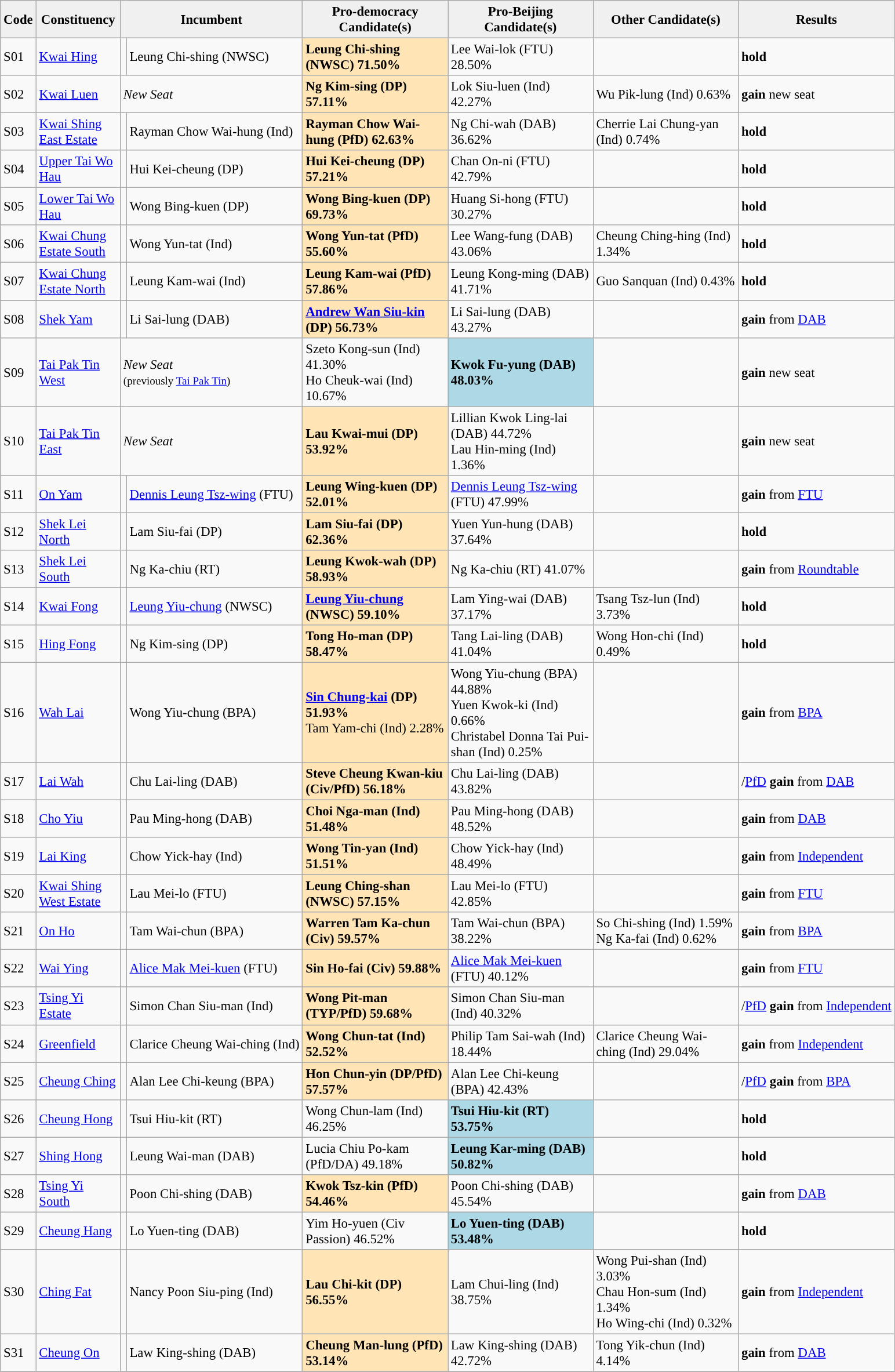<table class="wikitable sortable" style="font-size: 95%;">
<tr>
<th align="center" style="background:#f0f0f0;" width="20px">Code</th>
<th align="center" style="background:#f0f0f0;" width="90px">Constituency</th>
<th align="center" style="background:#f0f0f0;" width="120px" colspan=2>Incumbent</th>
<th align="center" style="background:#f0f0f0;" width="160px">Pro-democracy Candidate(s)</th>
<th align="center" style="background:#f0f0f0;" width="160px">Pro-Beijing Candidate(s)</th>
<th align="center" style="background:#f0f0f0;" width="160px">Other Candidate(s)</th>
<th align="center" style="background:#f0f0f0;" width="100px" colspan="2">Results</th>
</tr>
<tr>
<td>S01</td>
<td><a href='#'>Kwai Hing</a></td>
<td></td>
<td>Leung Chi-shing (NWSC)</td>
<td style="background-color:Moccasin"><strong>Leung Chi-shing (NWSC) 71.50%</strong></td>
<td>Lee Wai-lok (FTU) 28.50%</td>
<td></td>
<td> <strong>hold</strong></td>
</tr>
<tr>
<td>S02</td>
<td><a href='#'>Kwai Luen</a></td>
<td colspan=2><em>New Seat</em></td>
<td style="background-color:Moccasin"><strong>Ng Kim-sing (DP) 57.11%</strong></td>
<td>Lok Siu-luen (Ind) 42.27%</td>
<td>Wu Pik-lung (Ind) 0.63%</td>
<td> <strong>gain</strong> new seat</td>
</tr>
<tr>
<td>S03</td>
<td><a href='#'>Kwai Shing East Estate</a></td>
<td></td>
<td>Rayman Chow Wai-hung (Ind)</td>
<td style="background-color:Moccasin"><strong>Rayman Chow Wai-hung (PfD) 62.63%</strong></td>
<td>Ng Chi-wah (DAB) 36.62%</td>
<td>Cherrie Lai Chung-yan (Ind) 0.74%</td>
<td> <strong>hold</strong></td>
</tr>
<tr>
<td>S04</td>
<td><a href='#'>Upper Tai Wo Hau</a></td>
<td></td>
<td>Hui Kei-cheung (DP)</td>
<td style="background-color:Moccasin"><strong>Hui Kei-cheung (DP) 57.21%</strong></td>
<td>Chan On-ni (FTU) 42.79%</td>
<td></td>
<td> <strong>hold</strong></td>
</tr>
<tr>
<td>S05</td>
<td><a href='#'>Lower Tai Wo Hau</a></td>
<td></td>
<td>Wong Bing-kuen (DP)</td>
<td style="background-color:Moccasin"><strong>Wong Bing-kuen (DP) 69.73%</strong></td>
<td>Huang Si-hong (FTU) 30.27%</td>
<td></td>
<td> <strong>hold</strong></td>
</tr>
<tr>
<td>S06</td>
<td><a href='#'>Kwai Chung Estate South</a></td>
<td></td>
<td>Wong Yun-tat (Ind)</td>
<td style="background-color:Moccasin"><strong>Wong Yun-tat (PfD) 55.60%</strong></td>
<td>Lee Wang-fung (DAB) 43.06%</td>
<td>Cheung Ching-hing (Ind) 1.34%</td>
<td> <strong>hold</strong></td>
</tr>
<tr>
<td>S07</td>
<td><a href='#'>Kwai Chung Estate North</a></td>
<td></td>
<td>Leung Kam-wai (Ind)</td>
<td style="background-color:Moccasin"><strong>Leung Kam-wai (PfD) 57.86%</strong></td>
<td>Leung Kong-ming (DAB) 41.71%</td>
<td>Guo Sanquan (Ind) 0.43%</td>
<td> <strong>hold</strong></td>
</tr>
<tr>
<td>S08</td>
<td><a href='#'>Shek Yam</a></td>
<td></td>
<td>Li Sai-lung (DAB)</td>
<td style="background-color:Moccasin"><strong><a href='#'>Andrew Wan Siu-kin</a> (DP) 56.73%</strong></td>
<td>Li Sai-lung (DAB) 43.27%</td>
<td></td>
<td> <strong>gain</strong> from <a href='#'>DAB</a></td>
</tr>
<tr>
<td>S09</td>
<td><a href='#'>Tai Pak Tin West</a></td>
<td colspan=2><em>New Seat</em><br><small>(previously <a href='#'>Tai Pak Tin</a>)</small></td>
<td>Szeto Kong-sun (Ind) 41.30%<br>Ho Cheuk-wai (Ind) 10.67%</td>
<td style="background-color:LightBlue"><strong>Kwok Fu-yung (DAB) 48.03%</strong></td>
<td></td>
<td> <strong>gain</strong> new seat</td>
</tr>
<tr>
<td>S10</td>
<td><a href='#'>Tai Pak Tin East</a></td>
<td colspan=2><em>New Seat</em></td>
<td style="background-color:Moccasin"><strong>Lau Kwai-mui (DP) 53.92%</strong></td>
<td>Lillian Kwok Ling-lai (DAB) 44.72%<br>Lau Hin-ming (Ind) 1.36%</td>
<td></td>
<td> <strong>gain</strong> new seat</td>
</tr>
<tr>
<td>S11</td>
<td><a href='#'>On Yam</a></td>
<td></td>
<td><a href='#'>Dennis Leung Tsz-wing</a> (FTU)</td>
<td style="background-color:Moccasin"><strong>Leung Wing-kuen (DP) 52.01%</strong></td>
<td><a href='#'>Dennis Leung Tsz-wing</a> (FTU) 47.99%</td>
<td></td>
<td> <strong>gain</strong> from <a href='#'>FTU</a></td>
</tr>
<tr>
<td>S12</td>
<td><a href='#'>Shek Lei North</a></td>
<td></td>
<td>Lam Siu-fai (DP)</td>
<td style="background-color:Moccasin"><strong>Lam Siu-fai (DP) 62.36%</strong></td>
<td>Yuen Yun-hung (DAB) 37.64%</td>
<td></td>
<td> <strong>hold</strong></td>
</tr>
<tr>
<td>S13</td>
<td><a href='#'>Shek Lei South</a></td>
<td></td>
<td>Ng Ka-chiu (RT)</td>
<td style="background-color:Moccasin"><strong>Leung Kwok-wah (DP) 58.93%</strong></td>
<td>Ng Ka-chiu (RT) 41.07%</td>
<td></td>
<td> <strong>gain</strong> from <a href='#'>Roundtable</a></td>
</tr>
<tr>
<td>S14</td>
<td><a href='#'>Kwai Fong</a></td>
<td></td>
<td><a href='#'>Leung Yiu-chung</a> (NWSC)</td>
<td style="background-color:Moccasin"><strong><a href='#'>Leung Yiu-chung</a> (NWSC) 59.10%</strong></td>
<td>Lam Ying-wai (DAB) 37.17%</td>
<td>Tsang Tsz-lun (Ind) 3.73%</td>
<td> <strong>hold</strong></td>
</tr>
<tr>
<td>S15</td>
<td><a href='#'>Hing Fong</a></td>
<td></td>
<td>Ng Kim-sing (DP)</td>
<td style="background-color:Moccasin"><strong>Tong Ho-man (DP) 58.47%</strong></td>
<td>Tang Lai-ling (DAB) 41.04%</td>
<td>Wong Hon-chi (Ind) 0.49%</td>
<td> <strong>hold</strong></td>
</tr>
<tr>
<td>S16</td>
<td><a href='#'>Wah Lai</a></td>
<td></td>
<td>Wong Yiu-chung (BPA)</td>
<td style="background-color:Moccasin"><strong><a href='#'>Sin Chung-kai</a> (DP) 51.93%</strong><br>Tam Yam-chi (Ind) 2.28%</td>
<td>Wong Yiu-chung (BPA) 44.88%<br>Yuen Kwok-ki (Ind) 0.66%<br>Christabel Donna Tai Pui-shan (Ind) 0.25%</td>
<td></td>
<td> <strong>gain</strong> from <a href='#'>BPA</a></td>
</tr>
<tr>
<td>S17</td>
<td><a href='#'>Lai Wah</a></td>
<td></td>
<td>Chu Lai-ling (DAB)</td>
<td style="background-color:Moccasin"><strong>Steve Cheung Kwan-kiu (Civ/PfD) 56.18%</strong></td>
<td>Chu Lai-ling (DAB) 43.82%</td>
<td></td>
<td>/<a href='#'>PfD</a> <strong>gain</strong> from <a href='#'>DAB</a></td>
</tr>
<tr>
<td>S18</td>
<td><a href='#'>Cho Yiu</a></td>
<td></td>
<td>Pau Ming-hong (DAB)</td>
<td style="background-color:Moccasin"><strong>Choi Nga-man (Ind) 51.48%</strong></td>
<td>Pau Ming-hong (DAB) 48.52%</td>
<td></td>
<td> <strong>gain</strong> from <a href='#'>DAB</a></td>
</tr>
<tr>
<td>S19</td>
<td><a href='#'>Lai King</a></td>
<td></td>
<td>Chow Yick-hay (Ind)</td>
<td style="background-color:Moccasin"><strong>Wong Tin-yan (Ind) 51.51%</strong></td>
<td>Chow Yick-hay (Ind) 48.49%</td>
<td></td>
<td> <strong>gain</strong> from <a href='#'>Independent</a></td>
</tr>
<tr>
<td>S20</td>
<td><a href='#'>Kwai Shing West Estate</a></td>
<td></td>
<td>Lau Mei-lo (FTU)</td>
<td style="background-color:Moccasin"><strong>Leung Ching-shan (NWSC) 57.15%</strong></td>
<td>Lau Mei-lo (FTU) 42.85%</td>
<td></td>
<td> <strong>gain</strong> from <a href='#'>FTU</a></td>
</tr>
<tr>
<td>S21</td>
<td><a href='#'>On Ho</a></td>
<td></td>
<td>Tam Wai-chun (BPA)</td>
<td style="background-color:Moccasin"><strong>Warren Tam Ka-chun (Civ) 59.57%</strong></td>
<td>Tam Wai-chun (BPA) 38.22%</td>
<td>So Chi-shing (Ind) 1.59%<br>Ng Ka-fai (Ind) 0.62%</td>
<td> <strong>gain</strong> from <a href='#'>BPA</a></td>
</tr>
<tr>
<td>S22</td>
<td><a href='#'>Wai Ying</a></td>
<td></td>
<td><a href='#'>Alice Mak Mei-kuen</a> (FTU)</td>
<td style="background-color:Moccasin"><strong>Sin Ho-fai (Civ) 59.88%</strong></td>
<td><a href='#'>Alice Mak Mei-kuen</a> (FTU) 40.12%</td>
<td></td>
<td> <strong>gain</strong> from <a href='#'>FTU</a></td>
</tr>
<tr>
<td>S23</td>
<td><a href='#'>Tsing Yi Estate</a></td>
<td></td>
<td>Simon Chan Siu-man (Ind)</td>
<td style="background-color:Moccasin"><strong>Wong Pit-man (TYP/PfD) 59.68%</strong></td>
<td>Simon Chan Siu-man (Ind) 40.32%</td>
<td></td>
<td>/<a href='#'>PfD</a> <strong>gain</strong> from <a href='#'>Independent</a></td>
</tr>
<tr>
<td>S24</td>
<td><a href='#'>Greenfield</a></td>
<td></td>
<td>Clarice Cheung Wai-ching (Ind)</td>
<td style="background-color:Moccasin"><strong>Wong Chun-tat (Ind) 52.52%</strong></td>
<td>Philip Tam Sai-wah (Ind) 18.44%</td>
<td>Clarice Cheung Wai-ching (Ind) 29.04%</td>
<td> <strong>gain</strong> from <a href='#'>Independent</a></td>
</tr>
<tr>
<td>S25</td>
<td><a href='#'>Cheung Ching</a></td>
<td></td>
<td>Alan Lee Chi-keung (BPA)</td>
<td style="background-color:Moccasin"><strong>Hon Chun-yin (DP/PfD) 57.57%</strong></td>
<td>Alan Lee Chi-keung (BPA) 42.43%</td>
<td></td>
<td>/<a href='#'>PfD</a> <strong>gain</strong> from <a href='#'>BPA</a></td>
</tr>
<tr>
<td>S26</td>
<td><a href='#'>Cheung Hong</a></td>
<td></td>
<td>Tsui Hiu-kit (RT)</td>
<td>Wong Chun-lam (Ind) 46.25%</td>
<td style="background-color:LightBlue"><strong>Tsui Hiu-kit (RT) 53.75%</strong></td>
<td></td>
<td> <strong>hold</strong></td>
</tr>
<tr>
<td>S27</td>
<td><a href='#'>Shing Hong</a></td>
<td></td>
<td>Leung Wai-man (DAB)</td>
<td>Lucia Chiu Po-kam (PfD/DA) 49.18%</td>
<td style="background-color:LightBlue"><strong>Leung Kar-ming (DAB) 50.82%</strong></td>
<td></td>
<td> <strong>hold</strong></td>
</tr>
<tr>
<td>S28</td>
<td><a href='#'>Tsing Yi South</a></td>
<td></td>
<td>Poon Chi-shing (DAB)</td>
<td style="background-color:Moccasin"><strong>Kwok Tsz-kin (PfD) 54.46%</strong></td>
<td>Poon Chi-shing (DAB) 45.54%</td>
<td></td>
<td> <strong>gain</strong> from <a href='#'>DAB</a></td>
</tr>
<tr>
<td>S29</td>
<td><a href='#'>Cheung Hang</a></td>
<td></td>
<td>Lo Yuen-ting (DAB)</td>
<td>Yim Ho-yuen (Civ Passion) 46.52%</td>
<td style="background-color:LightBlue"><strong>Lo Yuen-ting (DAB) 53.48%</strong></td>
<td></td>
<td> <strong>hold</strong></td>
</tr>
<tr>
<td>S30</td>
<td><a href='#'>Ching Fat</a></td>
<td></td>
<td>Nancy Poon Siu-ping (Ind)</td>
<td style="background-color:Moccasin"><strong>Lau Chi-kit (DP) 56.55%</strong></td>
<td>Lam Chui-ling (Ind) 38.75%</td>
<td>Wong Pui-shan (Ind) 3.03%<br>Chau Hon-sum (Ind) 1.34%<br>Ho Wing-chi (Ind) 0.32%</td>
<td> <strong>gain</strong> from <a href='#'>Independent</a></td>
</tr>
<tr>
<td>S31</td>
<td><a href='#'>Cheung On</a></td>
<td></td>
<td>Law King-shing (DAB)</td>
<td style="background-color:Moccasin"><strong>Cheung Man-lung (PfD) 53.14%</strong></td>
<td>Law King-shing (DAB) 42.72%</td>
<td>Tong Yik-chun (Ind) 4.14%</td>
<td> <strong>gain</strong> from <a href='#'>DAB</a></td>
</tr>
<tr>
</tr>
</table>
